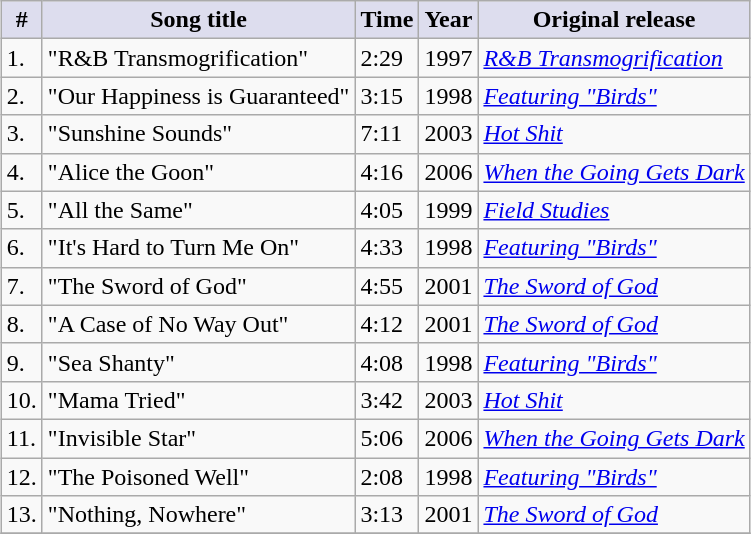<table class="wikitable" style="text-align:left; margin: 5px;">
<tr>
<th style="background:#ddddee;">#</th>
<th style="background:#ddddee;">Song title</th>
<th style="background:#ddddee;">Time</th>
<th style="background:#ddddee;">Year</th>
<th style="background:#ddddee;">Original release</th>
</tr>
<tr>
<td>1.</td>
<td>"R&B Transmogrification"</td>
<td>2:29</td>
<td>1997</td>
<td><em><a href='#'>R&B Transmogrification</a></em></td>
</tr>
<tr>
<td>2.</td>
<td>"Our Happiness is Guaranteed"</td>
<td>3:15</td>
<td>1998</td>
<td><em><a href='#'>Featuring "Birds"</a></em></td>
</tr>
<tr>
<td>3.</td>
<td>"Sunshine Sounds"</td>
<td>7:11</td>
<td>2003</td>
<td><em><a href='#'>Hot Shit</a></em></td>
</tr>
<tr>
<td>4.</td>
<td>"Alice the Goon"</td>
<td>4:16</td>
<td>2006</td>
<td><em><a href='#'>When the Going Gets Dark</a></em></td>
</tr>
<tr>
<td>5.</td>
<td>"All the Same"</td>
<td>4:05</td>
<td>1999</td>
<td><em><a href='#'>Field Studies</a></em></td>
</tr>
<tr>
<td>6.</td>
<td>"It's Hard to Turn Me On"</td>
<td>4:33</td>
<td>1998</td>
<td><em><a href='#'>Featuring "Birds"</a></em></td>
</tr>
<tr>
<td>7.</td>
<td>"The Sword of God"</td>
<td>4:55</td>
<td>2001</td>
<td><em><a href='#'>The Sword of God</a></em></td>
</tr>
<tr>
<td>8.</td>
<td>"A Case of No Way Out"</td>
<td>4:12</td>
<td>2001</td>
<td><em><a href='#'>The Sword of God</a></em></td>
</tr>
<tr>
<td>9.</td>
<td>"Sea Shanty"</td>
<td>4:08</td>
<td>1998</td>
<td><em><a href='#'>Featuring "Birds"</a></em></td>
</tr>
<tr>
<td>10.</td>
<td>"Mama Tried"</td>
<td>3:42</td>
<td>2003</td>
<td><em><a href='#'>Hot Shit</a></em></td>
</tr>
<tr>
<td>11.</td>
<td>"Invisible Star"</td>
<td>5:06</td>
<td>2006</td>
<td><em><a href='#'>When the Going Gets Dark</a></em></td>
</tr>
<tr>
<td>12.</td>
<td>"The Poisoned Well"</td>
<td>2:08</td>
<td>1998</td>
<td><em><a href='#'>Featuring "Birds"</a></em></td>
</tr>
<tr>
<td>13.</td>
<td>"Nothing, Nowhere"</td>
<td>3:13</td>
<td>2001</td>
<td><em><a href='#'>The Sword of God</a></em></td>
</tr>
<tr>
</tr>
</table>
